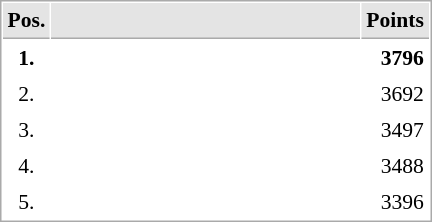<table cellspacing="1" cellpadding="3" style="border:1px solid #AAAAAA;font-size:90%">
<tr bgcolor="#E4E4E4">
<th style="border-bottom:1px solid #AAAAAA" width=10>Pos.</th>
<th style="border-bottom:1px solid #AAAAAA" width=200></th>
<th style="border-bottom:1px solid #AAAAAA" width=20>Points</th>
</tr>
<tr>
<td align="center"><strong>1.</strong></td>
<td><strong></strong></td>
<td align="right"><strong>3796</strong></td>
</tr>
<tr>
<td align="center">2.</td>
<td></td>
<td align="right">3692</td>
</tr>
<tr>
<td align="center">3.</td>
<td></td>
<td align="right">3497</td>
</tr>
<tr>
<td align="center">4.</td>
<td></td>
<td align="right">3488</td>
</tr>
<tr>
<td align="center">5.</td>
<td></td>
<td align="right">3396</td>
</tr>
</table>
